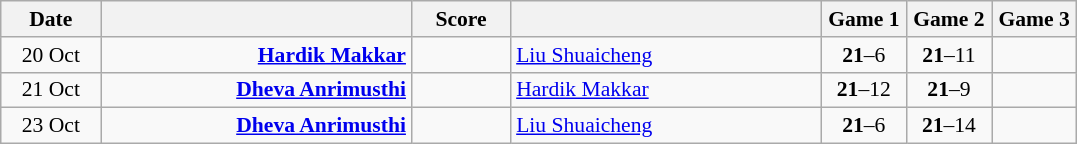<table class="wikitable" style="text-align:center; font-size:90% ">
<tr>
<th width="60">Date</th>
<th align="right" width="200"></th>
<th width="60">Score</th>
<th align="left" width="200"></th>
<th width="50">Game 1</th>
<th width="50">Game 2</th>
<th width="50">Game 3</th>
</tr>
<tr>
<td>20 Oct</td>
<td align="right"><strong><a href='#'>Hardik Makkar</a> </strong></td>
<td align="center"></td>
<td align="left"> <a href='#'>Liu Shuaicheng</a></td>
<td><strong>21</strong>–6</td>
<td><strong>21</strong>–11</td>
<td></td>
</tr>
<tr>
<td>21 Oct</td>
<td align="right"><strong><a href='#'>Dheva Anrimusthi</a> </strong></td>
<td align="center"></td>
<td align="left"> <a href='#'>Hardik Makkar</a></td>
<td><strong>21</strong>–12</td>
<td><strong>21</strong>–9</td>
<td></td>
</tr>
<tr>
<td>23 Oct</td>
<td align="right"><strong><a href='#'>Dheva Anrimusthi</a> </strong></td>
<td align="center"></td>
<td align="left"> <a href='#'>Liu Shuaicheng</a></td>
<td><strong>21</strong>–6</td>
<td><strong>21</strong>–14</td>
<td></td>
</tr>
</table>
